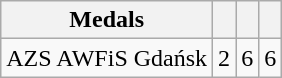<table class="wikitable" style="text-align: center">
<tr>
<th>Medals</th>
<th></th>
<th></th>
<th></th>
</tr>
<tr>
<td>AZS AWFiS Gdańsk</td>
<td>2</td>
<td>6</td>
<td>6</td>
</tr>
</table>
